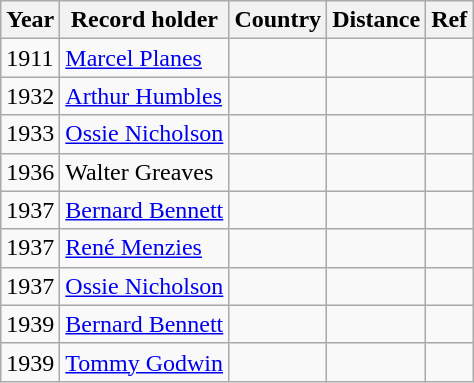<table class="wikitable">
<tr>
<th>Year</th>
<th>Record holder</th>
<th>Country</th>
<th>Distance</th>
<th>Ref</th>
</tr>
<tr>
<td>1911</td>
<td><a href='#'>Marcel Planes</a></td>
<td></td>
<td></td>
<td></td>
</tr>
<tr>
<td>1932</td>
<td><a href='#'>Arthur Humbles</a></td>
<td></td>
<td></td>
<td></td>
</tr>
<tr>
<td>1933</td>
<td><a href='#'>Ossie Nicholson</a></td>
<td></td>
<td></td>
<td></td>
</tr>
<tr>
<td>1936</td>
<td>Walter Greaves</td>
<td></td>
<td></td>
<td></td>
</tr>
<tr>
<td>1937</td>
<td><a href='#'>Bernard Bennett</a></td>
<td></td>
<td></td>
<td></td>
</tr>
<tr>
<td>1937</td>
<td><a href='#'>René Menzies</a></td>
<td></td>
<td></td>
<td></td>
</tr>
<tr>
<td>1937</td>
<td><a href='#'>Ossie Nicholson</a></td>
<td></td>
<td></td>
<td></td>
</tr>
<tr>
<td>1939</td>
<td><a href='#'>Bernard Bennett</a></td>
<td></td>
<td></td>
<td></td>
</tr>
<tr>
<td>1939</td>
<td><a href='#'>Tommy Godwin</a></td>
<td></td>
<td></td>
<td></td>
</tr>
</table>
